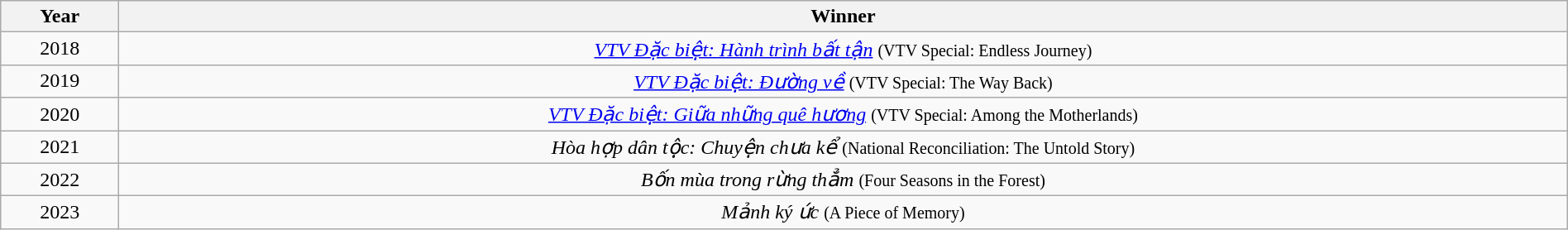<table class="wikitable" style="text-align: center; width:100%">
<tr>
<th>Year</th>
<th>Winner</th>
</tr>
<tr>
<td>2018</td>
<td><em><a href='#'>VTV Đặc biệt: Hành trình bất tận</a></em> <small>(VTV Special: Endless Journey)</small></td>
</tr>
<tr>
<td>2019</td>
<td><em><a href='#'>VTV Đặc biệt: Đường về</a></em> <small>(VTV Special: The Way Back)</small></td>
</tr>
<tr>
<td>2020</td>
<td><em><a href='#'>VTV Đặc biệt: Giữa những quê hương</a></em> <small>(VTV Special: Among the Motherlands)</small></td>
</tr>
<tr>
<td>2021</td>
<td><em>Hòa hợp dân tộc: Chuyện chưa kể</em> <small>(National Reconciliation: The Untold Story)</small></td>
</tr>
<tr>
<td>2022</td>
<td><em>Bốn mùa trong rừng thẳm</em> <small>(Four Seasons in the Forest)</small></td>
</tr>
<tr>
<td>2023</td>
<td><em>Mảnh ký ức</em> <small>(A Piece of Memory)</small></td>
</tr>
</table>
